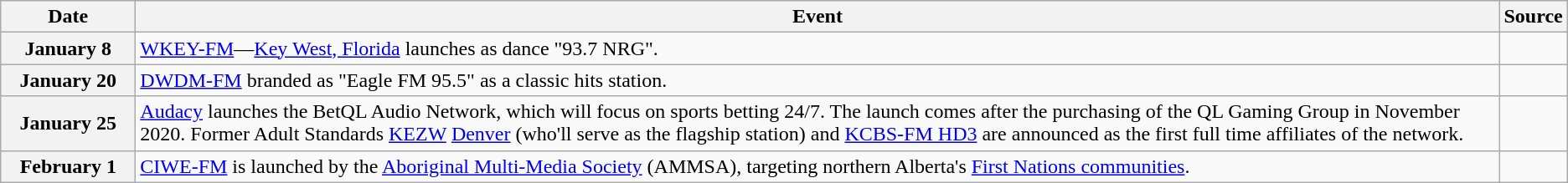<table class=wikitable>
<tr>
<th width=100>Date</th>
<th>Event</th>
<th>Source</th>
</tr>
<tr>
<th>January 8</th>
<td><a href='#'>WKEY-FM</a>—<a href='#'>Key West, Florida</a> launches as dance "93.7 NRG".</td>
<td></td>
</tr>
<tr>
<th>January 20</th>
<td><a href='#'>DWDM-FM</a> branded as "Eagle FM 95.5" as a classic hits station.</td>
<td></td>
</tr>
<tr>
<th>January 25</th>
<td><a href='#'>Audacy</a> launches the BetQL Audio Network, which will focus on sports betting 24/7. The launch comes after the purchasing of the QL Gaming Group in November 2020. Former Adult Standards <a href='#'>KEZW</a> <a href='#'>Denver</a> (who'll serve as the flagship station) and <a href='#'>KCBS-FM HD3</a> are announced as the first full time affiliates of the network.</td>
<td></td>
</tr>
<tr>
<th>February 1</th>
<td><a href='#'>CIWE-FM</a> is launched by the <a href='#'>Aboriginal Multi-Media Society</a> (AMMSA), targeting northern Alberta's <a href='#'>First Nations communities</a>.</td>
<td></td>
</tr>
</table>
